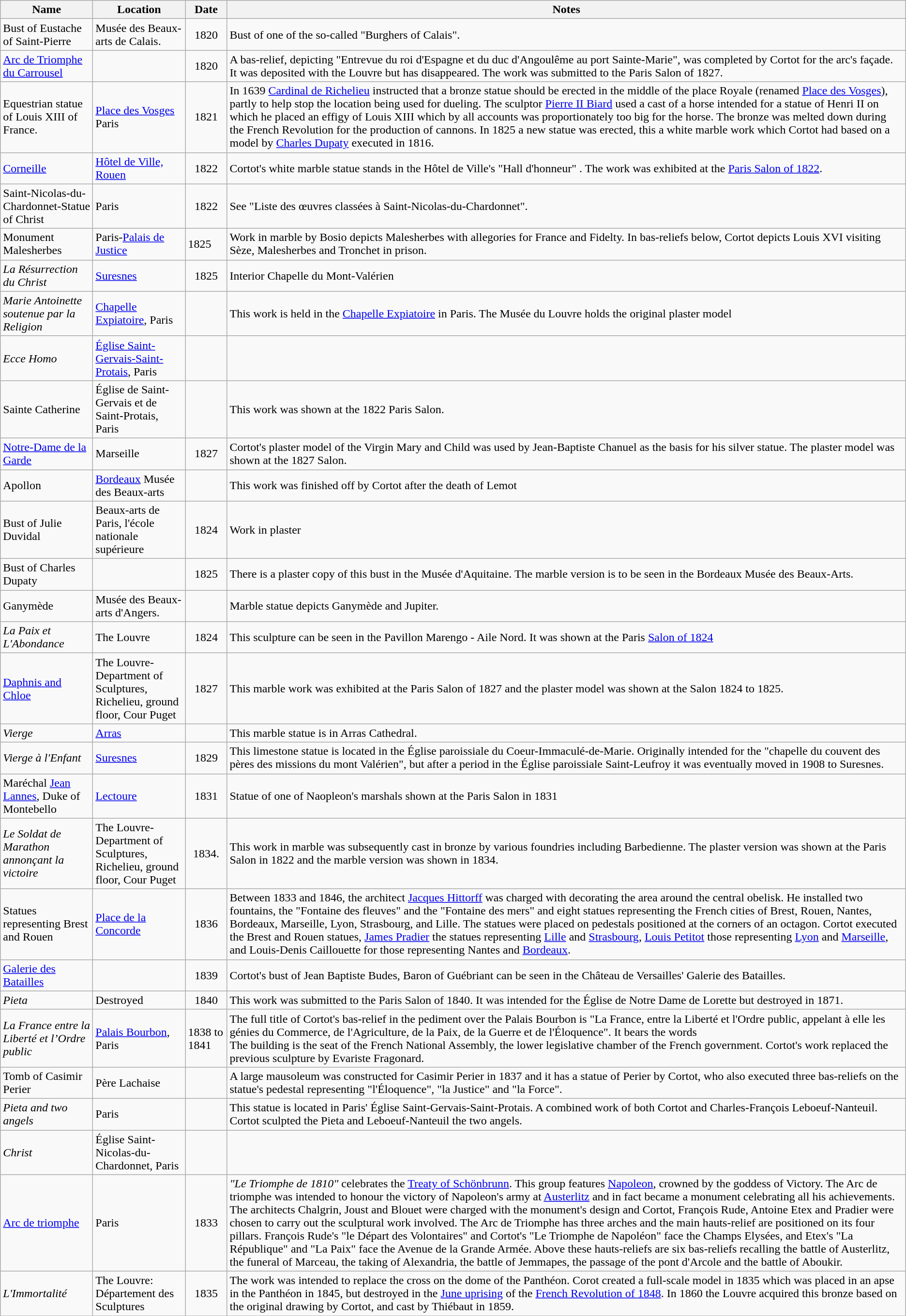<table class="wikitable sortable plainrowheaders">
<tr>
<th style="width:120px">Name</th>
<th style="width:120px">Location</th>
<th style="width:50px">Date</th>
<th class="unsortable">Notes</th>
</tr>
<tr>
<td>Bust of Eustache of Saint-Pierre</td>
<td>Musée des Beaux-arts de Calais.</td>
<td align="center">1820</td>
<td>Bust of one of the so-called "Burghers of Calais".</td>
</tr>
<tr>
<td><a href='#'>Arc de Triomphe du Carrousel</a></td>
<td></td>
<td align="center">1820</td>
<td>A bas-relief, depicting "Entrevue du roi d'Espagne et du duc d'Angoulême au port Sainte-Marie", was completed by Cortot for the arc's façade. It was deposited with the Louvre but has disappeared. The work was submitted to the Paris Salon of 1827.</td>
</tr>
<tr>
<td>Equestrian statue of Louis XIII of France.</td>
<td><a href='#'>Place des Vosges</a> Paris</td>
<td align="center">1821</td>
<td>In 1639 <a href='#'>Cardinal de Richelieu</a> instructed that a bronze statue should be erected in the middle of the place Royale (renamed <a href='#'>Place des Vosges</a>), partly to help stop the location being used for dueling. The sculptor <a href='#'>Pierre II Biard</a> used a cast of a horse intended for a statue of Henri II on which he placed an effigy of Louis XIII which by all accounts was proportionately too big for the horse. The bronze was melted down during the French Revolution for the production of cannons. In 1825 a new statue was erected, this a white marble work which Cortot had based on a model by <a href='#'>Charles Dupaty</a> executed in 1816.</td>
</tr>
<tr>
<td><a href='#'>Corneille</a></td>
<td><a href='#'>Hôtel de Ville, Rouen</a></td>
<td align="center">1822</td>
<td>Cortot's white marble statue stands in the Hôtel de Ville's "Hall d'honneur" . The work was exhibited at the <a href='#'>Paris Salon of 1822</a>.</td>
</tr>
<tr>
<td>Saint-Nicolas-du-Chardonnet-Statue of Christ</td>
<td>Paris</td>
<td align="center">1822</td>
<td>See "Liste des œuvres classées à Saint-Nicolas-du-Chardonnet".</td>
</tr>
<tr>
<td>Monument Malesherbes</td>
<td>Paris-<a href='#'>Palais de Justice</a></td>
<td>1825</td>
<td>Work in marble by Bosio depicts Malesherbes with allegories for France and Fidelty. In bas-reliefs below, Cortot depicts Louis XVI visiting Sèze, Malesherbes and Tronchet in prison.</td>
</tr>
<tr>
<td><em>La Résurrection du Christ</em></td>
<td><a href='#'>Suresnes</a></td>
<td align="center">1825</td>
<td>Interior Chapelle du Mont-Valérien</td>
</tr>
<tr>
<td><em>Marie Antoinette soutenue par la Religion</em></td>
<td><a href='#'>Chapelle Expiatoire</a>, Paris</td>
<td></td>
<td>This work is held in the <a href='#'>Chapelle Expiatoire</a> in Paris. The Musée du Louvre holds the original plaster model<br></td>
</tr>
<tr>
<td><em>Ecce Homo</em></td>
<td><a href='#'>Église Saint-Gervais-Saint-Protais</a>, Paris</td>
<td align="center"></td>
<td></td>
</tr>
<tr>
<td>Sainte Catherine</td>
<td>Église de Saint-Gervais et de Saint-Protais, Paris</td>
<td align="center"></td>
<td>This work was shown at the 1822 Paris Salon.</td>
</tr>
<tr>
<td><a href='#'>Notre-Dame de la Garde</a></td>
<td>Marseille</td>
<td align="center">1827</td>
<td>Cortot's plaster model of the Virgin Mary and Child was used by Jean-Baptiste Chanuel as the basis for his silver statue. The plaster model was shown at the 1827 Salon.<br></td>
</tr>
<tr>
<td>Apollon</td>
<td><a href='#'>Bordeaux</a> Musée des Beaux-arts</td>
<td align="center"></td>
<td>This work was finished off by Cortot after the death of Lemot</td>
</tr>
<tr>
<td>Bust of Julie Duvidal</td>
<td>Beaux-arts de Paris, l'école nationale supérieure</td>
<td align="center">1824</td>
<td>Work in plaster</td>
</tr>
<tr>
<td>Bust of Charles Dupaty</td>
<td></td>
<td align="center">1825</td>
<td>There is a plaster copy of this bust in the Musée d'Aquitaine. The marble version is to be seen in the Bordeaux Musée des Beaux-Arts.<br></td>
</tr>
<tr>
<td>Ganymède</td>
<td>Musée des Beaux-arts d'Angers.</td>
<td align="center"></td>
<td>Marble statue depicts Ganymède and Jupiter.<br></td>
</tr>
<tr>
<td><em>La Paix et L'Abondance</em></td>
<td>The Louvre</td>
<td align="center">1824</td>
<td>This sculpture can be seen in the Pavillon Marengo - Aile Nord.  It was shown at the Paris <a href='#'>Salon of 1824</a></td>
</tr>
<tr>
<td><a href='#'>Daphnis and Chloe</a></td>
<td>The Louvre-Department of Sculptures, Richelieu, ground floor, Cour Puget</td>
<td align="center">1827</td>
<td>This marble work was exhibited at the Paris Salon of 1827 and the plaster model was shown at the Salon 1824 to 1825.<br></td>
</tr>
<tr>
<td><em>Vierge</em></td>
<td><a href='#'>Arras</a></td>
<td></td>
<td>This marble statue is in Arras Cathedral.</td>
</tr>
<tr>
<td><em>Vierge à l'Enfant</em></td>
<td><a href='#'>Suresnes</a></td>
<td align="center">1829</td>
<td>This limestone statue is located in the Église paroissiale du Coeur-Immaculé-de-Marie. Originally intended for the "chapelle du couvent des pères des missions du mont Valérien", but after a period in the Église paroissiale Saint-Leufroy it was eventually moved in 1908 to Suresnes.<br></td>
</tr>
<tr>
<td>Maréchal <a href='#'>Jean Lannes</a>, Duke of Montebello</td>
<td><a href='#'>Lectoure</a></td>
<td align="center">1831</td>
<td>Statue of one of Naopleon's marshals shown at the Paris Salon in 1831</td>
</tr>
<tr>
<td><em>Le Soldat de Marathon annonçant la victoire</em></td>
<td>The Louvre-Department of Sculptures, Richelieu, ground floor, Cour Puget</td>
<td align="center">1834.</td>
<td>This work in marble was subsequently cast in bronze by various foundries including Barbedienne. The plaster version was shown at the Paris Salon in 1822 and the marble version was shown in 1834.</td>
</tr>
<tr>
<td>Statues representing Brest and Rouen</td>
<td><a href='#'>Place de la Concorde</a><br></td>
<td align="center">1836</td>
<td>Between 1833 and 1846, the architect <a href='#'>Jacques Hittorff</a> was charged with decorating the area around the central obelisk. He installed two fountains, the "Fontaine des fleuves" and the "Fontaine des mers" and eight statues representing the French cities of Brest, Rouen, Nantes, Bordeaux, Marseille, Lyon, Strasbourg, and Lille. The statues were placed on pedestals positioned at the corners of an octagon. Cortot executed the Brest and Rouen statues, <a href='#'>James Pradier</a> the statues representing <a href='#'>Lille</a> and <a href='#'>Strasbourg</a>, <a href='#'>Louis Petitot</a> those representing <a href='#'>Lyon</a> and <a href='#'>Marseille</a>, and Louis-Denis Caillouette for those representing Nantes and <a href='#'>Bordeaux</a>.<br></td>
</tr>
<tr>
<td><a href='#'>Galerie des Batailles</a></td>
<td></td>
<td align="center">1839</td>
<td>Cortot's bust of Jean Baptiste Budes, Baron of Guébriant can be seen in the Château de Versailles' Galerie des Batailles.</td>
</tr>
<tr>
<td><em>Pieta</em></td>
<td>Destroyed</td>
<td align="center">1840</td>
<td>This work was submitted to the Paris Salon of 1840. It was intended for the Église de Notre Dame de Lorette but destroyed in 1871.</td>
</tr>
<tr>
<td><em>La France entre la Liberté et l’Ordre public</em></td>
<td><a href='#'>Palais Bourbon</a>, Paris</td>
<td>1838 to 1841</td>
<td>The full title of Cortot's bas-relief in the pediment over the Palais Bourbon is "La France, entre la Liberté et l'Ordre public, appelant à elle les génies du Commerce, de l'Agriculture, de la Paix, de la Guerre et de l'Éloquence". It bears the words <br>The building is the seat of the French National Assembly, the lower legislative chamber of the French government. Cortot's work replaced the previous sculpture by Evariste Fragonard.</td>
</tr>
<tr>
<td>Tomb of Casimir Perier</td>
<td>Père Lachaise</td>
<td></td>
<td>A large mausoleum was constructed for Casimir Perier in 1837 and it has a statue of Perier by Cortot, who also executed three bas-reliefs on the statue's pedestal representing "l'Éloquence", "la Justice" and "la Force".</td>
</tr>
<tr>
<td><em>Pieta and two angels</em></td>
<td>Paris</td>
<td></td>
<td>This statue is located in Paris' Église Saint-Gervais-Saint-Protais.  A combined work of both Cortot and Charles-François Leboeuf-Nanteuil. Cortot sculpted the Pieta and Leboeuf-Nanteuil the two angels.<br></td>
</tr>
<tr>
<td><em>Christ</em></td>
<td>Église Saint-Nicolas-du-Chardonnet, Paris</td>
<td></td>
<td></td>
</tr>
<tr>
<td><a href='#'>Arc de triomphe</a></td>
<td>Paris</td>
<td align="center">1833</td>
<td><em>"Le Triomphe de 1810"</em> celebrates the <a href='#'>Treaty of Schönbrunn</a>. This group features <a href='#'>Napoleon</a>, crowned by the goddess of Victory. The Arc de triomphe was intended to honour the victory of Napoleon's army at <a href='#'>Austerlitz</a> and in fact became a monument celebrating all his achievements. The architects Chalgrin, Joust and Blouet were charged with the monument's design and Cortot, François Rude, Antoine Etex and Pradier were chosen to carry out the sculptural work involved. The Arc de Triomphe has three arches and the main hauts-relief are positioned on its four pillars. François Rude's "le Départ des Volontaires" and Cortot's  "Le Triomphe de Napoléon" face the Champs Elysées, and Etex's "La République" and "La Paix" face the Avenue de la Grande Armée.  Above these hauts-reliefs are six bas-reliefs recalling the battle of Austerlitz, the funeral of Marceau, the taking of Alexandria, the battle of Jemmapes, the passage of the pont d'Arcole and the battle of Aboukir.</td>
</tr>
<tr>
<td><em>L'Immortalité</em></td>
<td>The Louvre: Département des Sculptures</td>
<td align="center">1835</td>
<td>The work was intended to replace the cross on the dome of the Panthéon.  Corot created a full-scale model in 1835 which was placed in an apse in the Panthéon in 1845, but destroyed in the <a href='#'>June uprising</a> of the <a href='#'>French Revolution of 1848</a>.  In 1860 the Louvre acquired this bronze based on the original drawing by Cortot, and cast by Thiébaut in 1859.<br></td>
</tr>
<tr>
</tr>
</table>
